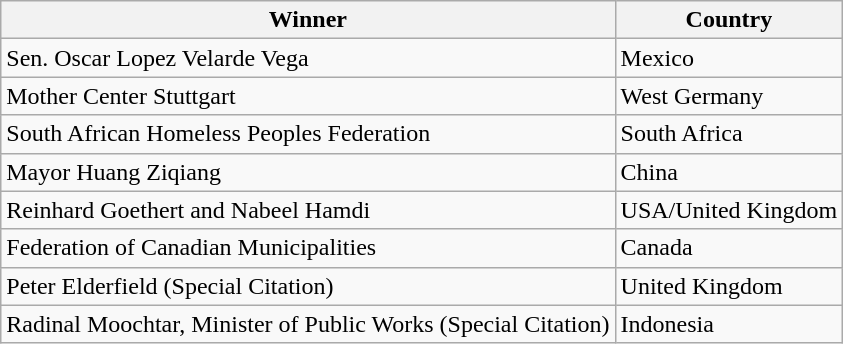<table class="wikitable">
<tr>
<th>Winner</th>
<th>Country</th>
</tr>
<tr>
<td>Sen. Oscar Lopez Velarde Vega</td>
<td>Mexico</td>
</tr>
<tr>
<td>Mother Center Stuttgart</td>
<td>West Germany</td>
</tr>
<tr>
<td>South African Homeless Peoples Federation</td>
<td>South Africa</td>
</tr>
<tr>
<td>Mayor Huang Ziqiang</td>
<td>China</td>
</tr>
<tr>
<td>Reinhard Goethert and Nabeel Hamdi</td>
<td>USA/United Kingdom</td>
</tr>
<tr>
<td>Federation of Canadian Municipalities</td>
<td>Canada</td>
</tr>
<tr>
<td>Peter Elderfield (Special Citation)</td>
<td>United Kingdom</td>
</tr>
<tr>
<td>Radinal Moochtar, Minister of Public Works (Special Citation)</td>
<td>Indonesia</td>
</tr>
</table>
